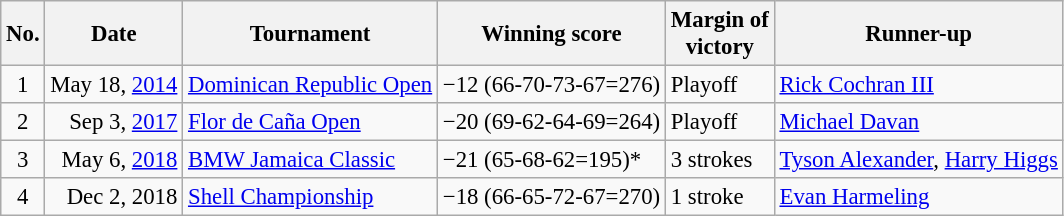<table class="wikitable" style="font-size:95%;">
<tr>
<th>No.</th>
<th>Date</th>
<th>Tournament</th>
<th>Winning score</th>
<th>Margin of<br>victory</th>
<th>Runner-up</th>
</tr>
<tr>
<td align=center>1</td>
<td align=right>May 18, <a href='#'>2014</a></td>
<td><a href='#'>Dominican Republic Open</a></td>
<td>−12 (66-70-73-67=276)</td>
<td>Playoff</td>
<td> <a href='#'>Rick Cochran III</a></td>
</tr>
<tr>
<td align=center>2</td>
<td align=right>Sep 3, <a href='#'>2017</a></td>
<td><a href='#'>Flor de Caña Open</a></td>
<td>−20 (69-62-64-69=264)</td>
<td>Playoff</td>
<td> <a href='#'>Michael Davan</a></td>
</tr>
<tr>
<td align=center>3</td>
<td align=right>May 6, <a href='#'>2018</a></td>
<td><a href='#'>BMW Jamaica Classic</a></td>
<td>−21 (65-68-62=195)*</td>
<td>3 strokes</td>
<td> <a href='#'>Tyson Alexander</a>,  <a href='#'>Harry Higgs</a></td>
</tr>
<tr>
<td align=center>4</td>
<td align=right>Dec 2, 2018</td>
<td><a href='#'>Shell Championship</a></td>
<td>−18 (66-65-72-67=270)</td>
<td>1 stroke</td>
<td> <a href='#'>Evan Harmeling</a></td>
</tr>
</table>
